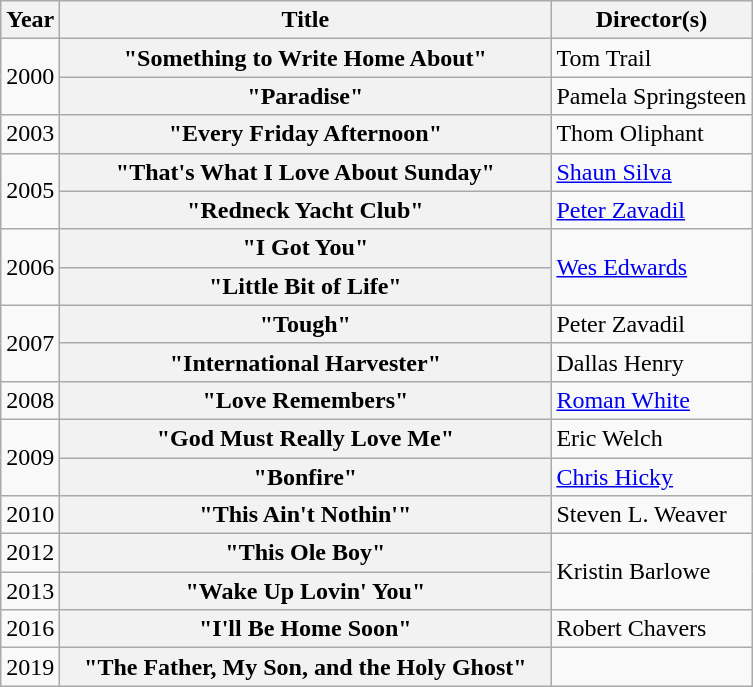<table class="wikitable plainrowheaders">
<tr>
<th scope="col">Year</th>
<th scope="col" style="width:20em;">Title</th>
<th scope="col">Director(s)</th>
</tr>
<tr>
<td rowspan="2">2000</td>
<th scope="row">"Something to Write Home About"</th>
<td>Tom Trail</td>
</tr>
<tr>
<th scope="row">"Paradise"</th>
<td>Pamela Springsteen</td>
</tr>
<tr>
<td>2003</td>
<th scope="row">"Every Friday Afternoon"</th>
<td>Thom Oliphant</td>
</tr>
<tr>
<td rowspan="2">2005</td>
<th scope="row">"That's What I Love About Sunday"</th>
<td><a href='#'>Shaun Silva</a></td>
</tr>
<tr>
<th scope="row">"Redneck Yacht Club"</th>
<td><a href='#'>Peter Zavadil</a></td>
</tr>
<tr>
<td rowspan="2">2006</td>
<th scope="row">"I Got You"</th>
<td rowspan="2"><a href='#'>Wes Edwards</a></td>
</tr>
<tr>
<th scope="row">"Little Bit of Life"</th>
</tr>
<tr>
<td rowspan="2">2007</td>
<th scope="row">"Tough"</th>
<td>Peter Zavadil</td>
</tr>
<tr>
<th scope="row">"International Harvester"</th>
<td>Dallas Henry</td>
</tr>
<tr>
<td>2008</td>
<th scope="row">"Love Remembers"</th>
<td><a href='#'>Roman White</a></td>
</tr>
<tr>
<td rowspan="2">2009</td>
<th scope="row">"God Must Really Love Me"</th>
<td>Eric Welch</td>
</tr>
<tr>
<th scope="row">"Bonfire"</th>
<td><a href='#'>Chris Hicky</a></td>
</tr>
<tr>
<td>2010</td>
<th scope="row">"This Ain't Nothin'"</th>
<td>Steven L. Weaver</td>
</tr>
<tr>
<td>2012</td>
<th scope="row">"This Ole Boy"</th>
<td rowspan="2">Kristin Barlowe</td>
</tr>
<tr>
<td>2013</td>
<th scope="row">"Wake Up Lovin' You"</th>
</tr>
<tr>
<td>2016</td>
<th scope="row">"I'll Be Home Soon"</th>
<td>Robert Chavers</td>
</tr>
<tr>
<td>2019</td>
<th scope="row">"The Father, My Son, and the Holy Ghost"</th>
<td></td>
</tr>
</table>
